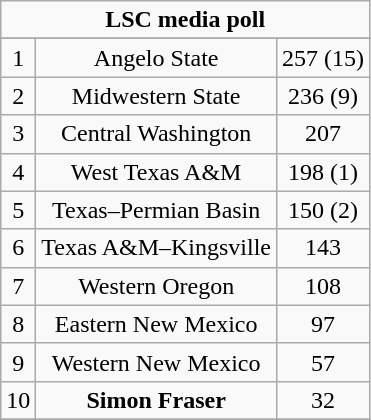<table class="wikitable" style="display: inline-table;">
<tr>
<td align="center" Colspan="3"><strong>LSC media poll</strong></td>
</tr>
<tr align="center">
</tr>
<tr align="center">
<td>1</td>
<td>Angelo State</td>
<td>257 (15)</td>
</tr>
<tr align="center">
<td>2</td>
<td>Midwestern State</td>
<td>236 (9)</td>
</tr>
<tr align="center">
<td>3</td>
<td>Central Washington</td>
<td>207</td>
</tr>
<tr align="center">
<td>4</td>
<td>West Texas A&M</td>
<td>198 (1)</td>
</tr>
<tr align="center">
<td>5</td>
<td>Texas–Permian Basin</td>
<td>150 (2)</td>
</tr>
<tr align="center">
<td>6</td>
<td>Texas A&M–Kingsville</td>
<td>143</td>
</tr>
<tr align="center">
<td>7</td>
<td>Western Oregon</td>
<td>108</td>
</tr>
<tr align="center">
<td>8</td>
<td>Eastern New Mexico</td>
<td>97</td>
</tr>
<tr align="center">
<td>9</td>
<td>Western New Mexico</td>
<td>57</td>
</tr>
<tr align="center">
<td>10</td>
<td><strong>Simon Fraser</strong></td>
<td>32</td>
</tr>
<tr>
</tr>
</table>
